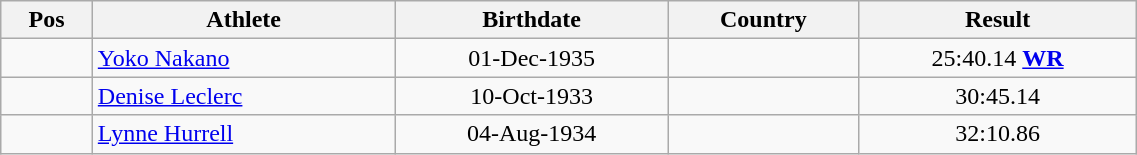<table class="wikitable"  style="text-align:center; width:60%;">
<tr>
<th>Pos</th>
<th>Athlete</th>
<th>Birthdate</th>
<th>Country</th>
<th>Result</th>
</tr>
<tr>
<td align=center></td>
<td align=left><a href='#'>Yoko Nakano</a></td>
<td>01-Dec-1935</td>
<td align=left></td>
<td>25:40.14 <strong><a href='#'>WR</a></strong></td>
</tr>
<tr>
<td align=center></td>
<td align=left><a href='#'>Denise Leclerc</a></td>
<td>10-Oct-1933</td>
<td align=left></td>
<td>30:45.14</td>
</tr>
<tr>
<td align=center></td>
<td align=left><a href='#'>Lynne Hurrell</a></td>
<td>04-Aug-1934</td>
<td align=left></td>
<td>32:10.86</td>
</tr>
</table>
